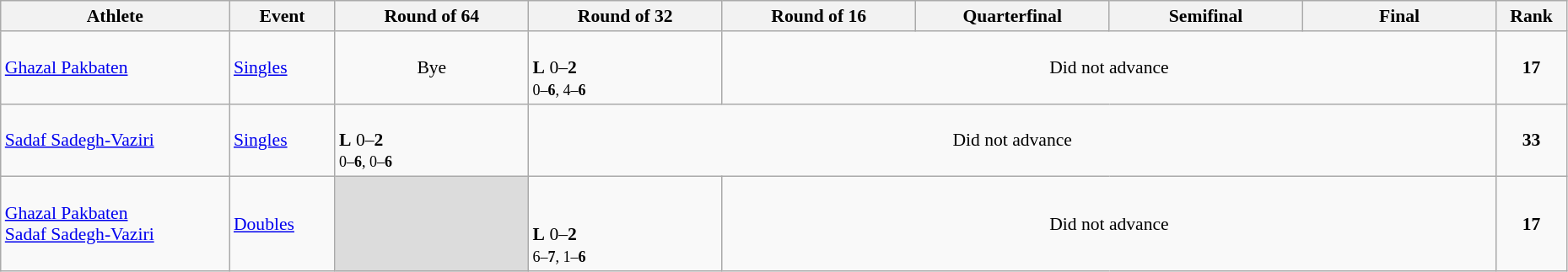<table class="wikitable" width="98%" style="text-align:left; font-size:90%">
<tr>
<th width="13%">Athlete</th>
<th width="6%">Event</th>
<th width="11%">Round of 64</th>
<th width="11%">Round of 32</th>
<th width="11%">Round of 16</th>
<th width="11%">Quarterfinal</th>
<th width="11%">Semifinal</th>
<th width="11%">Final</th>
<th width="4%">Rank</th>
</tr>
<tr>
<td><a href='#'>Ghazal Pakbaten</a></td>
<td><a href='#'>Singles</a></td>
<td align=center>Bye</td>
<td><br><strong>L</strong> 0–<strong>2</strong><br><small>0–<strong>6</strong>, 4–<strong>6</strong></small></td>
<td colspan=4 align=center>Did not advance</td>
<td align="center"><strong>17</strong></td>
</tr>
<tr>
<td><a href='#'>Sadaf Sadegh-Vaziri</a></td>
<td><a href='#'>Singles</a></td>
<td><br><strong>L</strong> 0–<strong>2</strong><br><small>0–<strong>6</strong>, 0–<strong>6</strong></small></td>
<td colspan=5 align=center>Did not advance</td>
<td align="center"><strong>33</strong></td>
</tr>
<tr>
<td><a href='#'>Ghazal Pakbaten</a><br><a href='#'>Sadaf Sadegh-Vaziri</a></td>
<td><a href='#'>Doubles</a></td>
<td bgcolor=#DCDCDC></td>
<td><br><br><strong>L</strong> 0–<strong>2</strong><br><small>6–<strong>7</strong>, 1–<strong>6</strong></small></td>
<td colspan=4 align=center>Did not advance</td>
<td align="center"><strong>17</strong></td>
</tr>
</table>
